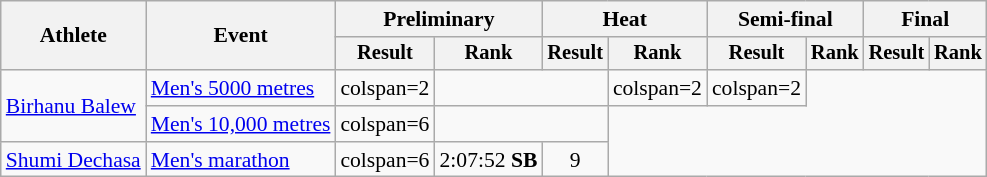<table class=wikitable style=font-size:90%>
<tr>
<th rowspan="2">Athlete</th>
<th rowspan="2">Event</th>
<th colspan="2">Preliminary</th>
<th colspan="2">Heat</th>
<th colspan="2">Semi-final</th>
<th colspan="2">Final</th>
</tr>
<tr style=font-size:95%>
<th>Result</th>
<th>Rank</th>
<th>Result</th>
<th>Rank</th>
<th>Result</th>
<th>Rank</th>
<th>Result</th>
<th>Rank</th>
</tr>
<tr align=center>
<td align=left rowspan=2><a href='#'>Birhanu Balew</a></td>
<td align=left><a href='#'>Men's 5000 metres</a></td>
<td>colspan=2</td>
<td colspan=2></td>
<td>colspan=2</td>
<td>colspan=2</td>
</tr>
<tr align=center>
<td align=left><a href='#'>Men's 10,000 metres</a></td>
<td>colspan=6</td>
<td colspan=2></td>
</tr>
<tr align=center>
<td align=left><a href='#'>Shumi Dechasa</a></td>
<td align=left><a href='#'>Men's marathon</a></td>
<td>colspan=6</td>
<td>2:07:52 <strong>SB</strong></td>
<td>9</td>
</tr>
</table>
